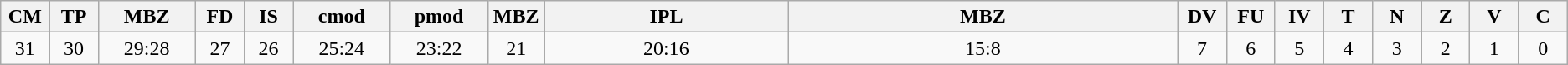<table class="wikitable">
<tr>
<th width=3%>CM</th>
<th width=3%>TP</th>
<th width=6%>MBZ</th>
<th width=3%>FD</th>
<th width=3%>IS</th>
<th width=6%>cmod</th>
<th width=6%>pmod</th>
<th width=3%>MBZ</th>
<th width="15%">IPL</th>
<th width="24%">MBZ</th>
<th width=3%>DV</th>
<th width=3%>FU</th>
<th width=3%>IV</th>
<th width=3%>T</th>
<th width=3%>N</th>
<th width=3%>Z</th>
<th width=3%>V</th>
<th width=3%>C</th>
</tr>
<tr style="text-align:center">
<td>31</td>
<td>30</td>
<td>29:28</td>
<td>27</td>
<td>26</td>
<td>25:24</td>
<td>23:22</td>
<td>21</td>
<td>20:16</td>
<td>15:8</td>
<td>7</td>
<td>6</td>
<td>5</td>
<td>4</td>
<td>3</td>
<td>2</td>
<td>1</td>
<td>0</td>
</tr>
</table>
